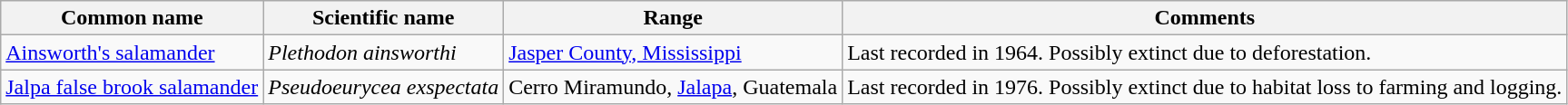<table class="wikitable sortable">
<tr>
<th>Common name</th>
<th>Scientific name</th>
<th>Range</th>
<th class="unsortable">Comments</th>
</tr>
<tr>
<td><a href='#'>Ainsworth's salamander</a></td>
<td><em>Plethodon ainsworthi</em></td>
<td><a href='#'>Jasper County, Mississippi</a></td>
<td>Last recorded in 1964. Possibly extinct due to deforestation.</td>
</tr>
<tr>
<td><a href='#'>Jalpa false brook salamander</a></td>
<td><em>Pseudoeurycea exspectata</em></td>
<td>Cerro Miramundo, <a href='#'>Jalapa</a>, Guatemala</td>
<td>Last recorded in 1976. Possibly extinct due to habitat loss to farming and logging.</td>
</tr>
</table>
